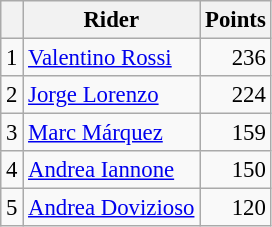<table class="wikitable" style="font-size: 95%;">
<tr>
<th></th>
<th>Rider</th>
<th>Points</th>
</tr>
<tr>
<td align=center>1</td>
<td> <a href='#'>Valentino Rossi</a></td>
<td align=right>236</td>
</tr>
<tr>
<td align=center>2</td>
<td> <a href='#'>Jorge Lorenzo</a></td>
<td align=right>224</td>
</tr>
<tr>
<td align=center>3</td>
<td> <a href='#'>Marc Márquez</a></td>
<td align=right>159</td>
</tr>
<tr>
<td align=center>4</td>
<td> <a href='#'>Andrea Iannone</a></td>
<td align=right>150</td>
</tr>
<tr>
<td align=center>5</td>
<td> <a href='#'>Andrea Dovizioso</a></td>
<td align=right>120</td>
</tr>
</table>
